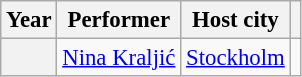<table class="wikitable plainrowheaders" style="font-size:95%;">
<tr>
<th>Year</th>
<th>Performer</th>
<th>Host city</th>
<th></th>
</tr>
<tr>
<th scope="row"></th>
<td><a href='#'>Nina Kraljić</a></td>
<td> <a href='#'>Stockholm</a></td>
<td></td>
</tr>
</table>
